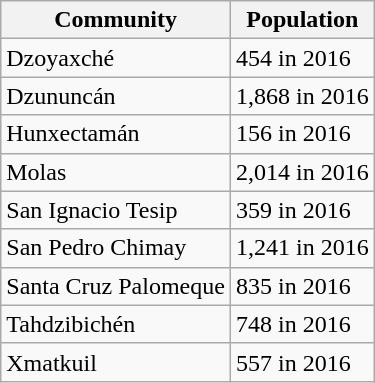<table class="wikitable">
<tr>
<th>Community</th>
<th>Population</th>
</tr>
<tr>
<td>Dzoyaxché</td>
<td>454 in 2016</td>
</tr>
<tr>
<td>Dzununcán</td>
<td>1,868 in 2016</td>
</tr>
<tr>
<td>Hunxectamán</td>
<td>156 in 2016</td>
</tr>
<tr>
<td>Molas</td>
<td>2,014 in 2016</td>
</tr>
<tr>
<td>San Ignacio Tesip</td>
<td>359 in 2016</td>
</tr>
<tr>
<td>San Pedro Chimay</td>
<td>1,241 in 2016</td>
</tr>
<tr>
<td>Santa Cruz Palomeque</td>
<td>835 in 2016</td>
</tr>
<tr>
<td>Tahdzibichén</td>
<td>748 in 2016</td>
</tr>
<tr>
<td>Xmatkuil</td>
<td>557 in 2016</td>
</tr>
</table>
